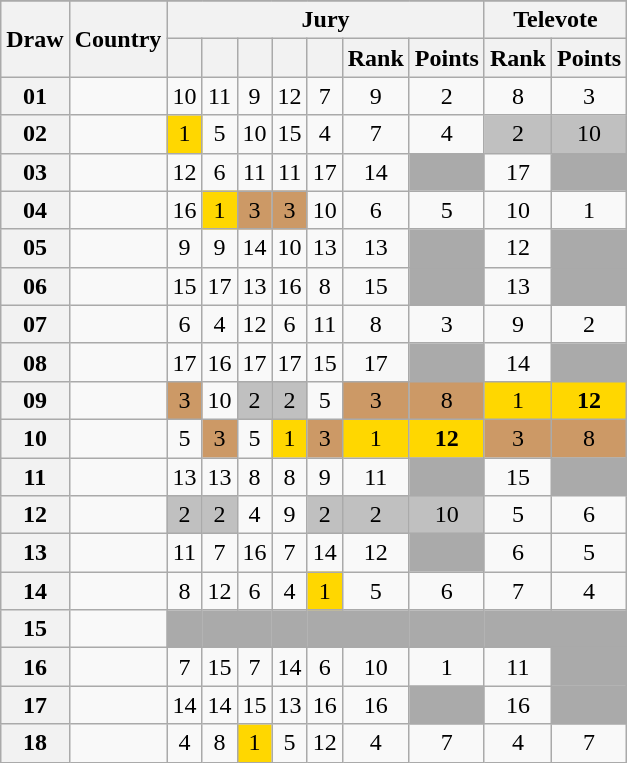<table class="sortable wikitable collapsible plainrowheaders" style="text-align:center;">
<tr>
</tr>
<tr>
<th scope="col" rowspan="2">Draw</th>
<th scope="col" rowspan="2">Country</th>
<th scope="col" colspan="7">Jury</th>
<th scope="col" colspan="2">Televote</th>
</tr>
<tr>
<th scope="col"><small></small></th>
<th scope="col"><small></small></th>
<th scope="col"><small></small></th>
<th scope="col"><small></small></th>
<th scope="col"><small></small></th>
<th scope="col">Rank</th>
<th scope="col">Points</th>
<th scope="col">Rank</th>
<th scope="col">Points</th>
</tr>
<tr>
<th scope="row" style="text-align:center;">01</th>
<td style="text-align:left;"></td>
<td>10</td>
<td>11</td>
<td>9</td>
<td>12</td>
<td>7</td>
<td>9</td>
<td>2</td>
<td>8</td>
<td>3</td>
</tr>
<tr>
<th scope="row" style="text-align:center;">02</th>
<td style="text-align:left;"></td>
<td style="background:gold;">1</td>
<td>5</td>
<td>10</td>
<td>15</td>
<td>4</td>
<td>7</td>
<td>4</td>
<td style="background:silver;">2</td>
<td style="background:silver;">10</td>
</tr>
<tr>
<th scope="row" style="text-align:center;">03</th>
<td style="text-align:left;"></td>
<td>12</td>
<td>6</td>
<td>11</td>
<td>11</td>
<td>17</td>
<td>14</td>
<td style="background:#AAAAAA;"></td>
<td>17</td>
<td style="background:#AAAAAA;"></td>
</tr>
<tr>
<th scope="row" style="text-align:center;">04</th>
<td style="text-align:left;"></td>
<td>16</td>
<td style="background:gold;">1</td>
<td style="background:#CC9966;">3</td>
<td style="background:#CC9966;">3</td>
<td>10</td>
<td>6</td>
<td>5</td>
<td>10</td>
<td>1</td>
</tr>
<tr>
<th scope="row" style="text-align:center;">05</th>
<td style="text-align:left;"></td>
<td>9</td>
<td>9</td>
<td>14</td>
<td>10</td>
<td>13</td>
<td>13</td>
<td style="background:#AAAAAA;"></td>
<td>12</td>
<td style="background:#AAAAAA;"></td>
</tr>
<tr>
<th scope="row" style="text-align:center;">06</th>
<td style="text-align:left;"></td>
<td>15</td>
<td>17</td>
<td>13</td>
<td>16</td>
<td>8</td>
<td>15</td>
<td style="background:#AAAAAA;"></td>
<td>13</td>
<td style="background:#AAAAAA;"></td>
</tr>
<tr>
<th scope="row" style="text-align:center;">07</th>
<td style="text-align:left;"></td>
<td>6</td>
<td>4</td>
<td>12</td>
<td>6</td>
<td>11</td>
<td>8</td>
<td>3</td>
<td>9</td>
<td>2</td>
</tr>
<tr>
<th scope="row" style="text-align:center;">08</th>
<td style="text-align:left;"></td>
<td>17</td>
<td>16</td>
<td>17</td>
<td>17</td>
<td>15</td>
<td>17</td>
<td style="background:#AAAAAA;"></td>
<td>14</td>
<td style="background:#AAAAAA;"></td>
</tr>
<tr>
<th scope="row" style="text-align:center;">09</th>
<td style="text-align:left;"></td>
<td style="background:#CC9966;">3</td>
<td>10</td>
<td style="background:silver;">2</td>
<td style="background:silver;">2</td>
<td>5</td>
<td style="background:#CC9966;">3</td>
<td style="background:#CC9966;">8</td>
<td style="background:gold;">1</td>
<td style="background:gold;"><strong>12</strong></td>
</tr>
<tr>
<th scope="row" style="text-align:center;">10</th>
<td style="text-align:left;"></td>
<td>5</td>
<td style="background:#CC9966;">3</td>
<td>5</td>
<td style="background:gold;">1</td>
<td style="background:#CC9966;">3</td>
<td style="background:gold;">1</td>
<td style="background:gold;"><strong>12</strong></td>
<td style="background:#CC9966;">3</td>
<td style="background:#CC9966;">8</td>
</tr>
<tr>
<th scope="row" style="text-align:center;">11</th>
<td style="text-align:left;"></td>
<td>13</td>
<td>13</td>
<td>8</td>
<td>8</td>
<td>9</td>
<td>11</td>
<td style="background:#AAAAAA;"></td>
<td>15</td>
<td style="background:#AAAAAA;"></td>
</tr>
<tr>
<th scope="row" style="text-align:center;">12</th>
<td style="text-align:left;"></td>
<td style="background:silver;">2</td>
<td style="background:silver;">2</td>
<td>4</td>
<td>9</td>
<td style="background:silver;">2</td>
<td style="background:silver;">2</td>
<td style="background:silver;">10</td>
<td>5</td>
<td>6</td>
</tr>
<tr>
<th scope="row" style="text-align:center;">13</th>
<td style="text-align:left;"></td>
<td>11</td>
<td>7</td>
<td>16</td>
<td>7</td>
<td>14</td>
<td>12</td>
<td style="background:#AAAAAA;"></td>
<td>6</td>
<td>5</td>
</tr>
<tr>
<th scope="row" style="text-align:center;">14</th>
<td style="text-align:left;"></td>
<td>8</td>
<td>12</td>
<td>6</td>
<td>4</td>
<td style="background:gold;">1</td>
<td>5</td>
<td>6</td>
<td>7</td>
<td>4</td>
</tr>
<tr class="sortbottom">
<th scope="row" style="text-align:center;">15</th>
<td style="text-align:left;"></td>
<td style="background:#AAAAAA;"></td>
<td style="background:#AAAAAA;"></td>
<td style="background:#AAAAAA;"></td>
<td style="background:#AAAAAA;"></td>
<td style="background:#AAAAAA;"></td>
<td style="background:#AAAAAA;"></td>
<td style="background:#AAAAAA;"></td>
<td style="background:#AAAAAA;"></td>
<td style="background:#AAAAAA;"></td>
</tr>
<tr>
<th scope="row" style="text-align:center;">16</th>
<td style="text-align:left;"></td>
<td>7</td>
<td>15</td>
<td>7</td>
<td>14</td>
<td>6</td>
<td>10</td>
<td>1</td>
<td>11</td>
<td style="background:#AAAAAA;"></td>
</tr>
<tr>
<th scope="row" style="text-align:center;">17</th>
<td style="text-align:left;"></td>
<td>14</td>
<td>14</td>
<td>15</td>
<td>13</td>
<td>16</td>
<td>16</td>
<td style="background:#AAAAAA;"></td>
<td>16</td>
<td style="background:#AAAAAA;"></td>
</tr>
<tr>
<th scope="row" style="text-align:center;">18</th>
<td style="text-align:left;"></td>
<td>4</td>
<td>8</td>
<td style="background:gold;">1</td>
<td>5</td>
<td>12</td>
<td>4</td>
<td>7</td>
<td>4</td>
<td>7</td>
</tr>
</table>
